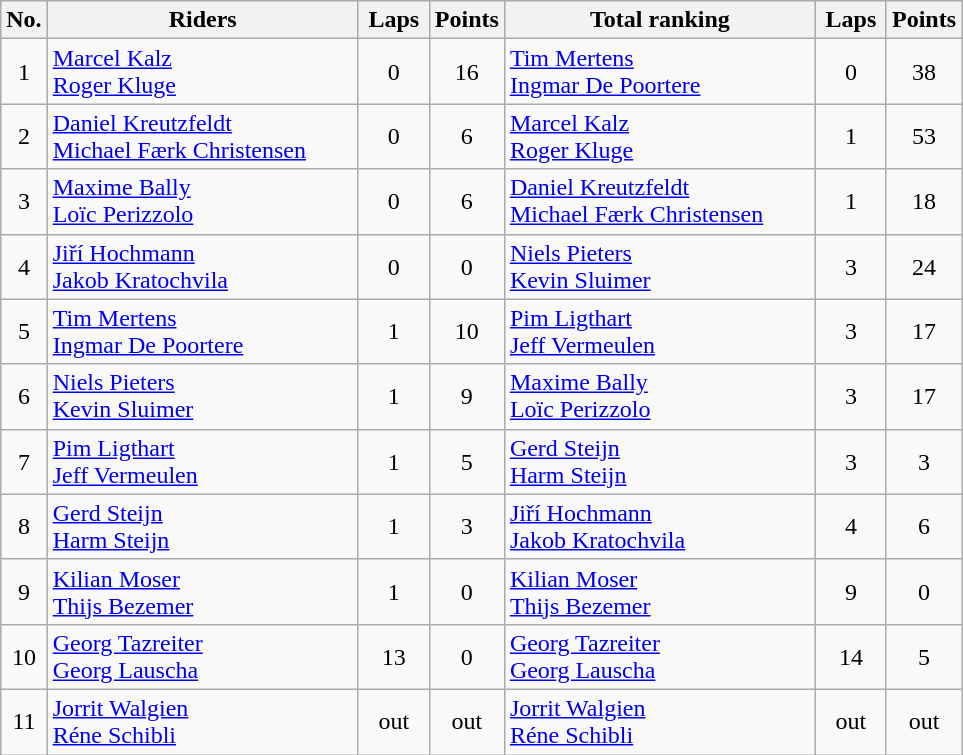<table class="wikitable">
<tr>
<th width="20px">No.</th>
<th width="200px">Riders</th>
<th width="40px">Laps</th>
<th width="40px">Points</th>
<th width="200px">Total ranking</th>
<th width="40px">Laps</th>
<th width="40px">Points</th>
</tr>
<tr align=center>
<td>1</td>
<td align=left> <a href='#'>Marcel Kalz</a><br>  <a href='#'>Roger Kluge</a></td>
<td>0</td>
<td>16</td>
<td align=left> <a href='#'>Tim Mertens</a><br>  <a href='#'>Ingmar De Poortere</a></td>
<td>0</td>
<td>38</td>
</tr>
<tr align=center>
<td>2</td>
<td align=left> <a href='#'>Daniel Kreutzfeldt</a><br>  <a href='#'>Michael Færk Christensen</a></td>
<td>0</td>
<td>6</td>
<td align=left> <a href='#'>Marcel Kalz</a><br>  <a href='#'>Roger Kluge</a></td>
<td>1</td>
<td>53</td>
</tr>
<tr align=center>
<td>3</td>
<td align=left> <a href='#'>Maxime Bally</a><br>  <a href='#'>Loïc Perizzolo</a></td>
<td>0</td>
<td>6</td>
<td align=left> <a href='#'>Daniel Kreutzfeldt</a><br>  <a href='#'>Michael Færk Christensen</a></td>
<td>1</td>
<td>18</td>
</tr>
<tr align=center>
<td>4</td>
<td align=left> <a href='#'>Jiří Hochmann</a><br>  <a href='#'>Jakob Kratochvila</a></td>
<td>0</td>
<td>0</td>
<td align=left> <a href='#'>Niels Pieters</a><br>  <a href='#'>Kevin Sluimer</a></td>
<td>3</td>
<td>24</td>
</tr>
<tr align=center>
<td>5</td>
<td align=left> <a href='#'>Tim Mertens</a><br>  <a href='#'>Ingmar De Poortere</a></td>
<td>1</td>
<td>10</td>
<td align=left> <a href='#'>Pim Ligthart</a><br>  <a href='#'>Jeff Vermeulen</a></td>
<td>3</td>
<td>17</td>
</tr>
<tr align=center>
<td>6</td>
<td align=left> <a href='#'>Niels Pieters</a><br>  <a href='#'>Kevin Sluimer</a></td>
<td>1</td>
<td>9</td>
<td align=left> <a href='#'>Maxime Bally</a><br>  <a href='#'>Loïc Perizzolo</a></td>
<td>3</td>
<td>17</td>
</tr>
<tr align=center>
<td>7</td>
<td align=left> <a href='#'>Pim Ligthart</a><br>  <a href='#'>Jeff Vermeulen</a></td>
<td>1</td>
<td>5</td>
<td align=left> <a href='#'>Gerd Steijn</a><br>  <a href='#'>Harm Steijn</a></td>
<td>3</td>
<td>3</td>
</tr>
<tr align=center>
<td>8</td>
<td align=left> <a href='#'>Gerd Steijn</a><br>  <a href='#'>Harm Steijn</a></td>
<td>1</td>
<td>3</td>
<td align=left> <a href='#'>Jiří Hochmann</a><br>  <a href='#'>Jakob Kratochvila</a></td>
<td>4</td>
<td>6</td>
</tr>
<tr align=center>
<td>9</td>
<td align=left> <a href='#'>Kilian Moser</a><br>  <a href='#'>Thijs Bezemer</a></td>
<td>1</td>
<td>0</td>
<td align=left> <a href='#'>Kilian Moser</a><br>  <a href='#'>Thijs Bezemer</a></td>
<td>9</td>
<td>0</td>
</tr>
<tr align=center>
<td>10</td>
<td align=left> <a href='#'>Georg Tazreiter</a><br>  <a href='#'>Georg Lauscha</a></td>
<td>13</td>
<td>0</td>
<td align=left> <a href='#'>Georg Tazreiter</a><br>  <a href='#'>Georg Lauscha</a></td>
<td>14</td>
<td>5</td>
</tr>
<tr align=center>
<td>11</td>
<td align=left> <a href='#'>Jorrit Walgien</a><br>  <a href='#'>Réne Schibli</a></td>
<td>out</td>
<td>out</td>
<td align=left> <a href='#'>Jorrit Walgien</a><br>  <a href='#'>Réne Schibli</a></td>
<td>out</td>
<td>out</td>
</tr>
</table>
